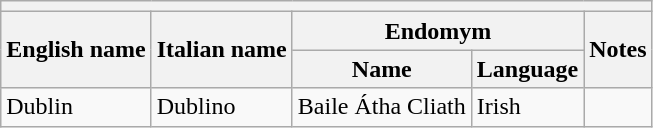<table class="wikitable sortable">
<tr>
<th colspan="5"></th>
</tr>
<tr>
<th rowspan="2">English name</th>
<th rowspan="2">Italian name</th>
<th colspan="2">Endomym</th>
<th rowspan="2">Notes</th>
</tr>
<tr>
<th>Name</th>
<th>Language</th>
</tr>
<tr>
<td>Dublin</td>
<td>Dublino</td>
<td>Baile Átha Cliath</td>
<td>Irish</td>
<td></td>
</tr>
</table>
